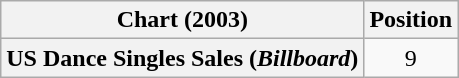<table class="wikitable plainrowheaders" style="text-align:center">
<tr>
<th>Chart (2003)</th>
<th>Position</th>
</tr>
<tr>
<th scope="row">US Dance Singles Sales (<em>Billboard</em>)</th>
<td>9</td>
</tr>
</table>
